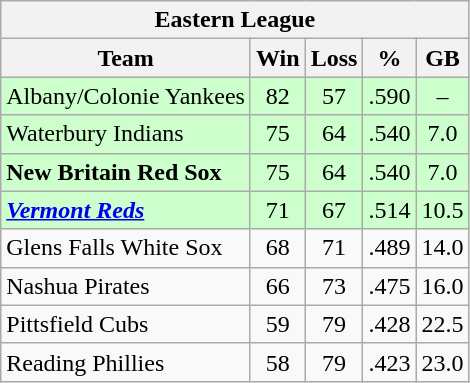<table class="wikitable">
<tr>
<th colspan="5">Eastern League</th>
</tr>
<tr>
<th>Team</th>
<th>Win</th>
<th>Loss</th>
<th>%</th>
<th>GB</th>
</tr>
<tr align=center bgcolor="#CCFFCC">
<td align=left>Albany/Colonie Yankees</td>
<td>82</td>
<td>57</td>
<td>.590</td>
<td>–</td>
</tr>
<tr align=center bgcolor="#CCFFCC">
<td align=left>Waterbury Indians</td>
<td>75</td>
<td>64</td>
<td>.540</td>
<td>7.0</td>
</tr>
<tr align=center bgcolor="#CCFFCC">
<td align=left><strong>New Britain Red Sox</strong></td>
<td>75</td>
<td>64</td>
<td>.540</td>
<td>7.0</td>
</tr>
<tr align=center bgcolor="#CCFFCC">
<td align=left><strong><em><a href='#'>Vermont Reds</a></em></strong></td>
<td>71</td>
<td>67</td>
<td>.514</td>
<td>10.5</td>
</tr>
<tr align=center>
<td align=left>Glens Falls White Sox</td>
<td>68</td>
<td>71</td>
<td>.489</td>
<td>14.0</td>
</tr>
<tr align=center>
<td align=left>Nashua Pirates</td>
<td>66</td>
<td>73</td>
<td>.475</td>
<td>16.0</td>
</tr>
<tr align=center>
<td align=left>Pittsfield Cubs</td>
<td>59</td>
<td>79</td>
<td>.428</td>
<td>22.5</td>
</tr>
<tr align=center>
<td align=left>Reading Phillies</td>
<td>58</td>
<td>79</td>
<td>.423</td>
<td>23.0</td>
</tr>
</table>
